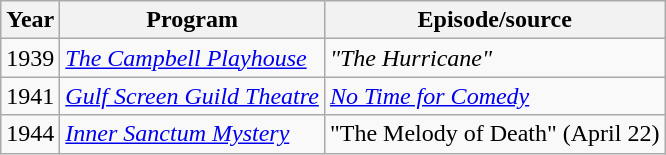<table class="wikitable">
<tr>
<th>Year</th>
<th>Program</th>
<th>Episode/source</th>
</tr>
<tr>
<td>1939</td>
<td><a href='#'><em>The Campbell Playhouse</em></a></td>
<td><em>"The Hurricane"</em></td>
</tr>
<tr>
<td>1941</td>
<td><em><a href='#'>Gulf Screen Guild Theatre</a></em></td>
<td><em><a href='#'>No Time for Comedy</a></em></td>
</tr>
<tr>
<td>1944</td>
<td><em><a href='#'>Inner Sanctum Mystery</a></em></td>
<td>"The Melody of Death" (April 22)</td>
</tr>
</table>
